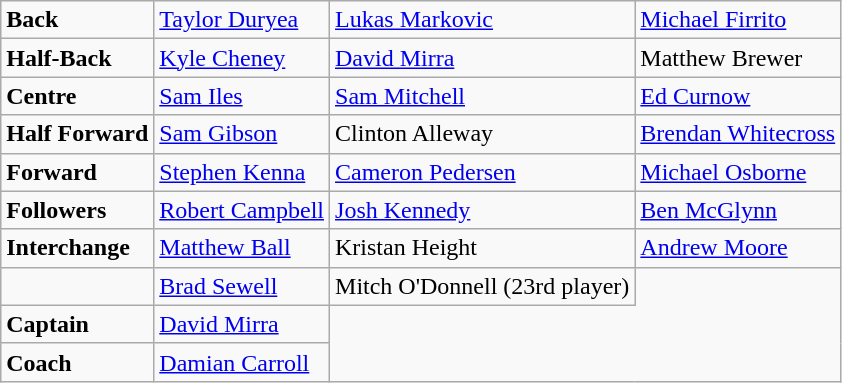<table class="wikitable">
<tr>
<td><strong>Back</strong></td>
<td><a href='#'>Taylor Duryea</a></td>
<td><a href='#'>Lukas Markovic</a></td>
<td><a href='#'>Michael Firrito</a></td>
</tr>
<tr>
<td><strong>Half-Back</strong></td>
<td><a href='#'>Kyle Cheney</a></td>
<td><a href='#'>David Mirra</a></td>
<td>Matthew Brewer</td>
</tr>
<tr>
<td><strong>Centre</strong></td>
<td><a href='#'>Sam Iles</a></td>
<td><a href='#'>Sam Mitchell</a></td>
<td><a href='#'>Ed Curnow</a></td>
</tr>
<tr>
<td><strong>Half Forward</strong></td>
<td><a href='#'>Sam Gibson</a></td>
<td>Clinton Alleway</td>
<td><a href='#'>Brendan Whitecross</a></td>
</tr>
<tr>
<td><strong>Forward</strong></td>
<td><a href='#'>Stephen Kenna</a></td>
<td><a href='#'>Cameron Pedersen</a></td>
<td><a href='#'>Michael Osborne</a></td>
</tr>
<tr>
<td><strong>Followers</strong></td>
<td><a href='#'>Robert Campbell</a></td>
<td><a href='#'>Josh Kennedy</a></td>
<td><a href='#'>Ben McGlynn</a></td>
</tr>
<tr>
<td><strong>Interchange</strong></td>
<td><a href='#'>Matthew Ball</a></td>
<td>Kristan Height</td>
<td><a href='#'>Andrew Moore</a></td>
</tr>
<tr>
<td></td>
<td><a href='#'>Brad Sewell</a></td>
<td>Mitch O'Donnell (23rd player)</td>
</tr>
<tr>
<td><strong>Captain</strong></td>
<td><a href='#'>David Mirra</a><br></td>
</tr>
<tr>
<td><strong>Coach</strong></td>
<td><a href='#'>Damian Carroll</a><br></td>
</tr>
</table>
